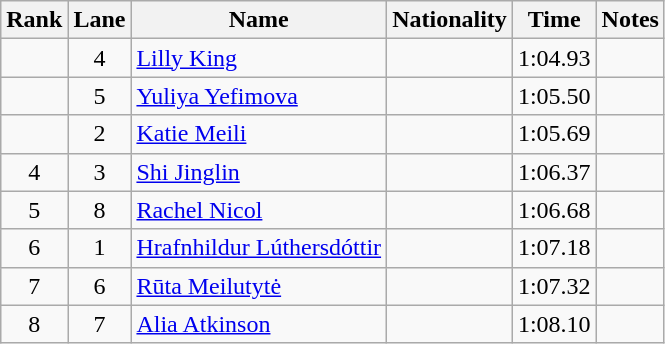<table class="wikitable sortable" style="text-align:center">
<tr>
<th>Rank</th>
<th>Lane</th>
<th>Name</th>
<th>Nationality</th>
<th>Time</th>
<th>Notes</th>
</tr>
<tr>
<td></td>
<td>4</td>
<td align=left><a href='#'>Lilly King</a></td>
<td align=left></td>
<td>1:04.93</td>
<td></td>
</tr>
<tr>
<td></td>
<td>5</td>
<td align=left><a href='#'>Yuliya Yefimova</a></td>
<td align=left></td>
<td>1:05.50</td>
<td></td>
</tr>
<tr>
<td></td>
<td>2</td>
<td align=left><a href='#'>Katie Meili</a></td>
<td align=left></td>
<td>1:05.69</td>
<td></td>
</tr>
<tr>
<td>4</td>
<td>3</td>
<td align=left><a href='#'>Shi Jinglin</a></td>
<td align=left></td>
<td>1:06.37</td>
<td></td>
</tr>
<tr>
<td>5</td>
<td>8</td>
<td align=left><a href='#'>Rachel Nicol</a></td>
<td align=left></td>
<td>1:06.68</td>
<td></td>
</tr>
<tr>
<td>6</td>
<td>1</td>
<td align=left><a href='#'>Hrafnhildur Lúthersdóttir</a></td>
<td align=left></td>
<td>1:07.18</td>
<td></td>
</tr>
<tr>
<td>7</td>
<td>6</td>
<td align=left><a href='#'>Rūta Meilutytė</a></td>
<td align=left></td>
<td>1:07.32</td>
<td></td>
</tr>
<tr>
<td>8</td>
<td>7</td>
<td align=left><a href='#'>Alia Atkinson</a></td>
<td align=left></td>
<td>1:08.10</td>
<td></td>
</tr>
</table>
